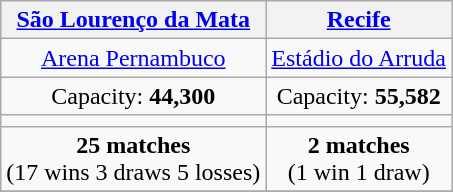<table class="wikitable" style="text-align:center">
<tr>
<th><a href='#'>São Lourenço da Mata</a></th>
<th><a href='#'>Recife</a></th>
</tr>
<tr>
<td><a href='#'>Arena Pernambuco</a></td>
<td><a href='#'>Estádio do Arruda</a></td>
</tr>
<tr>
<td>Capacity: <strong>44,300</strong></td>
<td>Capacity: <strong>55,582</strong></td>
</tr>
<tr>
<td></td>
<td></td>
</tr>
<tr>
<td><strong>25 matches</strong><br>(17 wins 3 draws 5 losses)</td>
<td><strong>2 matches</strong><br>(1 win 1 draw)</td>
</tr>
<tr>
</tr>
</table>
